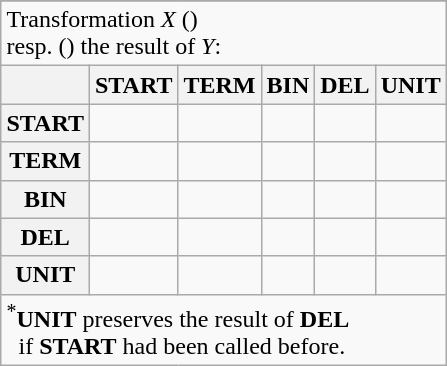<table class="wikitable collapsible" style="float:right">
<tr>
</tr>
<tr>
<td colspan=6>Transformation <em>X</em>  ()<br>resp.  () the result of <em>Y</em>:</td>
</tr>
<tr>
<th></th>
<th>START</th>
<th>TERM</th>
<th>BIN</th>
<th>DEL</th>
<th>UNIT</th>
</tr>
<tr>
<th>START</th>
<td></td>
<td></td>
<td></td>
<td></td>
<td></td>
</tr>
<tr>
<th>TERM</th>
<td></td>
<td></td>
<td></td>
<td></td>
<td></td>
</tr>
<tr>
<th>BIN</th>
<td></td>
<td></td>
<td></td>
<td></td>
<td></td>
</tr>
<tr>
<th>DEL</th>
<td></td>
<td></td>
<td></td>
<td></td>
<td></td>
</tr>
<tr>
<th>UNIT</th>
<td></td>
<td></td>
<td></td>
<td></td>
<td></td>
</tr>
<tr>
<td colspan=6><sup>*</sup><strong>UNIT</strong> preserves the result of <strong>DEL</strong><br>  if <strong>START</strong> had been called before.</td>
</tr>
</table>
